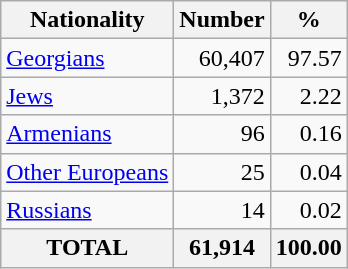<table class="wikitable sortable">
<tr>
<th>Nationality</th>
<th>Number</th>
<th>%</th>
</tr>
<tr>
<td><a href='#'>Georgians</a></td>
<td align="right">60,407</td>
<td align="right">97.57</td>
</tr>
<tr>
<td><a href='#'>Jews</a></td>
<td align="right">1,372</td>
<td align="right">2.22</td>
</tr>
<tr>
<td><a href='#'>Armenians</a></td>
<td align="right">96</td>
<td align="right">0.16</td>
</tr>
<tr>
<td><a href='#'>Other Europeans</a></td>
<td align="right">25</td>
<td align="right">0.04</td>
</tr>
<tr>
<td><a href='#'>Russians</a></td>
<td align="right">14</td>
<td align="right">0.02</td>
</tr>
<tr>
<th>TOTAL</th>
<th>61,914</th>
<th>100.00</th>
</tr>
</table>
